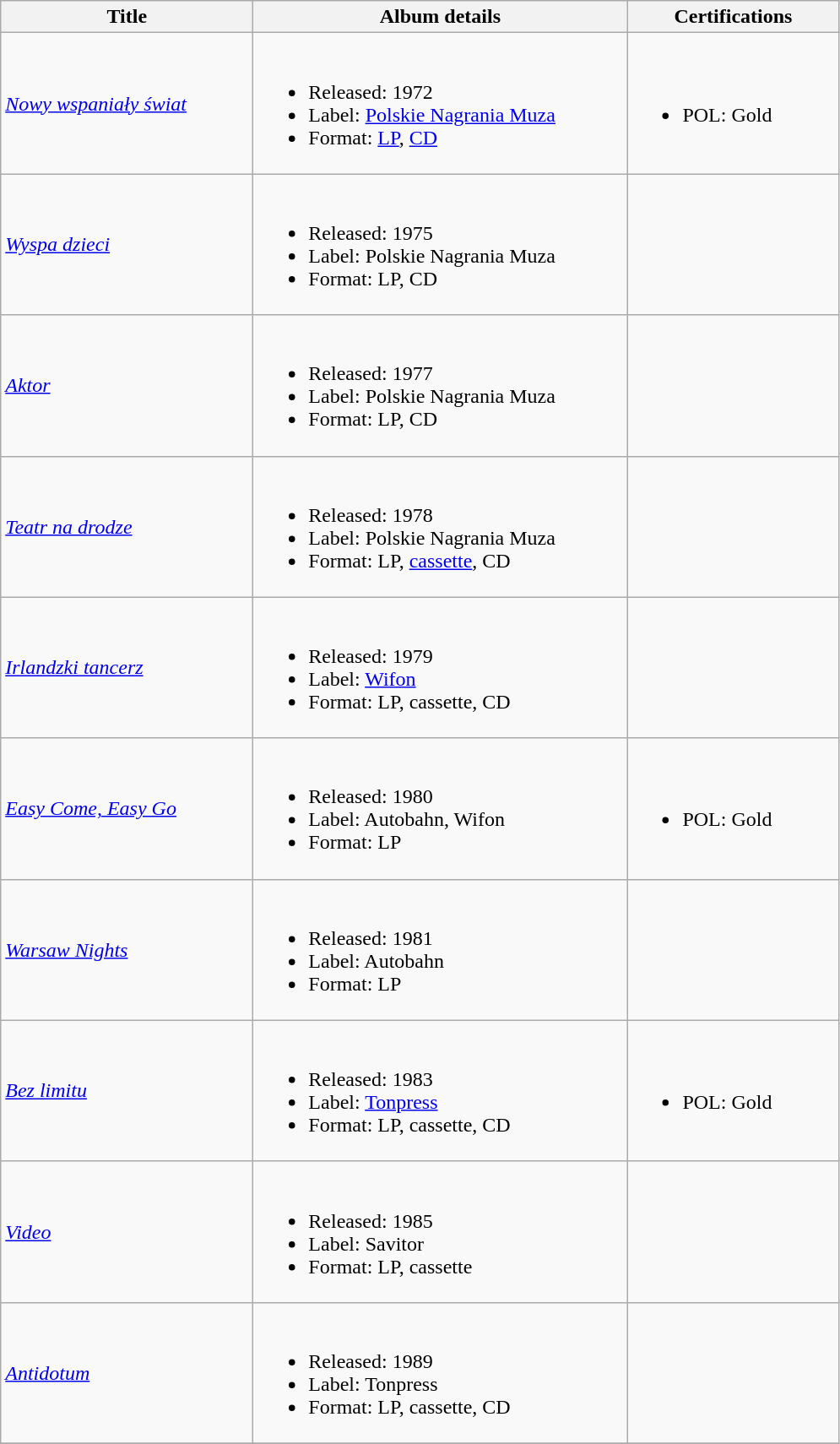<table class="wikitable">
<tr>
<th align="center" style="width:12em;">Title</th>
<th align="center" style="width:18em;">Album details</th>
<th align="center" style="width:10em;">Certifications</th>
</tr>
<tr>
<td><em><a href='#'>Nowy wspaniały świat</a></em></td>
<td><br><ul><li>Released: 1972</li><li>Label: <a href='#'>Polskie Nagrania Muza</a></li><li>Format: <a href='#'>LP</a>, <a href='#'>CD</a></li></ul></td>
<td><br><ul><li>POL: Gold</li></ul></td>
</tr>
<tr>
<td><em><a href='#'>Wyspa dzieci</a></em></td>
<td><br><ul><li>Released: 1975</li><li>Label: Polskie Nagrania Muza</li><li>Format: LP, CD</li></ul></td>
<td></td>
</tr>
<tr>
<td><em><a href='#'>Aktor</a></em></td>
<td><br><ul><li>Released: 1977</li><li>Label: Polskie Nagrania Muza</li><li>Format: LP, CD</li></ul></td>
<td></td>
</tr>
<tr>
<td><em><a href='#'>Teatr na drodze</a></em></td>
<td><br><ul><li>Released: 1978</li><li>Label: Polskie Nagrania Muza</li><li>Format: LP, <a href='#'>cassette</a>, CD</li></ul></td>
<td></td>
</tr>
<tr>
<td><em><a href='#'>Irlandzki tancerz</a></em></td>
<td><br><ul><li>Released: 1979</li><li>Label: <a href='#'>Wifon</a></li><li>Format: LP, cassette, CD</li></ul></td>
<td></td>
</tr>
<tr>
<td><em><a href='#'>Easy Come, Easy Go</a></em></td>
<td><br><ul><li>Released: 1980</li><li>Label: Autobahn, Wifon</li><li>Format: LP</li></ul></td>
<td><br><ul><li>POL: Gold</li></ul></td>
</tr>
<tr>
<td><em><a href='#'>Warsaw Nights</a></em></td>
<td><br><ul><li>Released: 1981</li><li>Label: Autobahn</li><li>Format: LP</li></ul></td>
<td></td>
</tr>
<tr>
<td><em><a href='#'>Bez limitu</a></em></td>
<td><br><ul><li>Released: 1983</li><li>Label: <a href='#'>Tonpress</a></li><li>Format: LP, cassette, CD</li></ul></td>
<td><br><ul><li>POL: Gold</li></ul></td>
</tr>
<tr>
<td><em><a href='#'>Video</a></em></td>
<td><br><ul><li>Released: 1985</li><li>Label: Savitor</li><li>Format: LP, cassette</li></ul></td>
<td></td>
</tr>
<tr>
<td><em><a href='#'>Antidotum</a></em></td>
<td><br><ul><li>Released: 1989</li><li>Label: Tonpress</li><li>Format: LP, cassette, CD</li></ul></td>
<td></td>
</tr>
<tr>
</tr>
</table>
